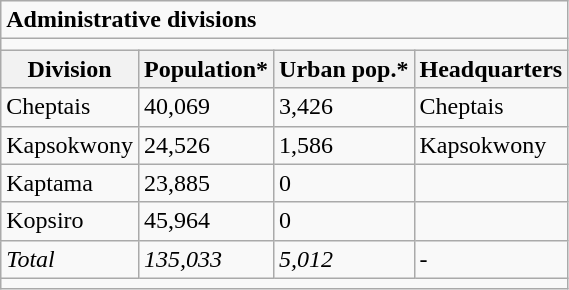<table class="wikitable">
<tr>
<td colspan="4"><strong>Administrative divisions</strong></td>
</tr>
<tr>
<td colspan="4"></td>
</tr>
<tr>
<th>Division</th>
<th>Population*</th>
<th>Urban pop.*</th>
<th>Headquarters</th>
</tr>
<tr>
<td>Cheptais</td>
<td>40,069</td>
<td>3,426</td>
<td>Cheptais</td>
</tr>
<tr>
<td>Kapsokwony</td>
<td>24,526</td>
<td>1,586</td>
<td>Kapsokwony</td>
</tr>
<tr>
<td>Kaptama</td>
<td>23,885</td>
<td>0</td>
<td></td>
</tr>
<tr>
<td>Kopsiro</td>
<td>45,964</td>
<td>0</td>
<td></td>
</tr>
<tr>
<td><em>Total</em></td>
<td><em>135,033</em></td>
<td><em>5,012</em></td>
<td>-</td>
</tr>
<tr>
<td colspan="4"></td>
</tr>
</table>
